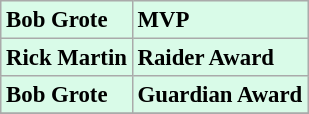<table class="wikitable" style="background:#d9fbe8; font-size:95%;">
<tr>
<td><strong>Bob Grote</strong></td>
<td><strong>MVP</strong></td>
</tr>
<tr>
<td><strong>Rick Martin</strong></td>
<td><strong>Raider Award</strong></td>
</tr>
<tr>
<td><strong>Bob Grote</strong></td>
<td><strong>Guardian Award</strong></td>
</tr>
<tr>
</tr>
</table>
